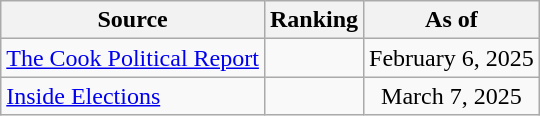<table class="wikitable" style="text-align:center">
<tr>
<th>Source</th>
<th>Ranking</th>
<th>As of</th>
</tr>
<tr>
<td align=left><a href='#'>The Cook Political Report</a></td>
<td></td>
<td>February 6, 2025</td>
</tr>
<tr>
<td align=left><a href='#'>Inside Elections</a></td>
<td></td>
<td>March 7, 2025</td>
</tr>
</table>
